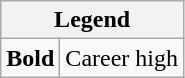<table class="wikitable mw-collapsible mw-collapsed">
<tr>
<th colspan="2">Legend</th>
</tr>
<tr>
<td><strong>Bold</strong></td>
<td>Career high</td>
</tr>
</table>
